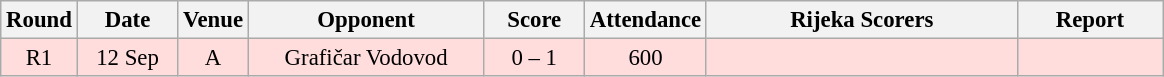<table class="wikitable sortable" style="text-align: center; font-size:95%;">
<tr>
<th width="30">Round</th>
<th width="60">Date</th>
<th width="20">Venue</th>
<th width="150">Opponent</th>
<th width="60">Score</th>
<th width="40">Attendance</th>
<th width="200">Rijeka Scorers</th>
<th width="90" class="unsortable">Report</th>
</tr>
<tr bgcolor="#ffdddd">
<td>R1</td>
<td>12 Sep</td>
<td>A</td>
<td>Grafičar Vodovod</td>
<td>0 – 1</td>
<td>600</td>
<td></td>
<td></td>
</tr>
</table>
